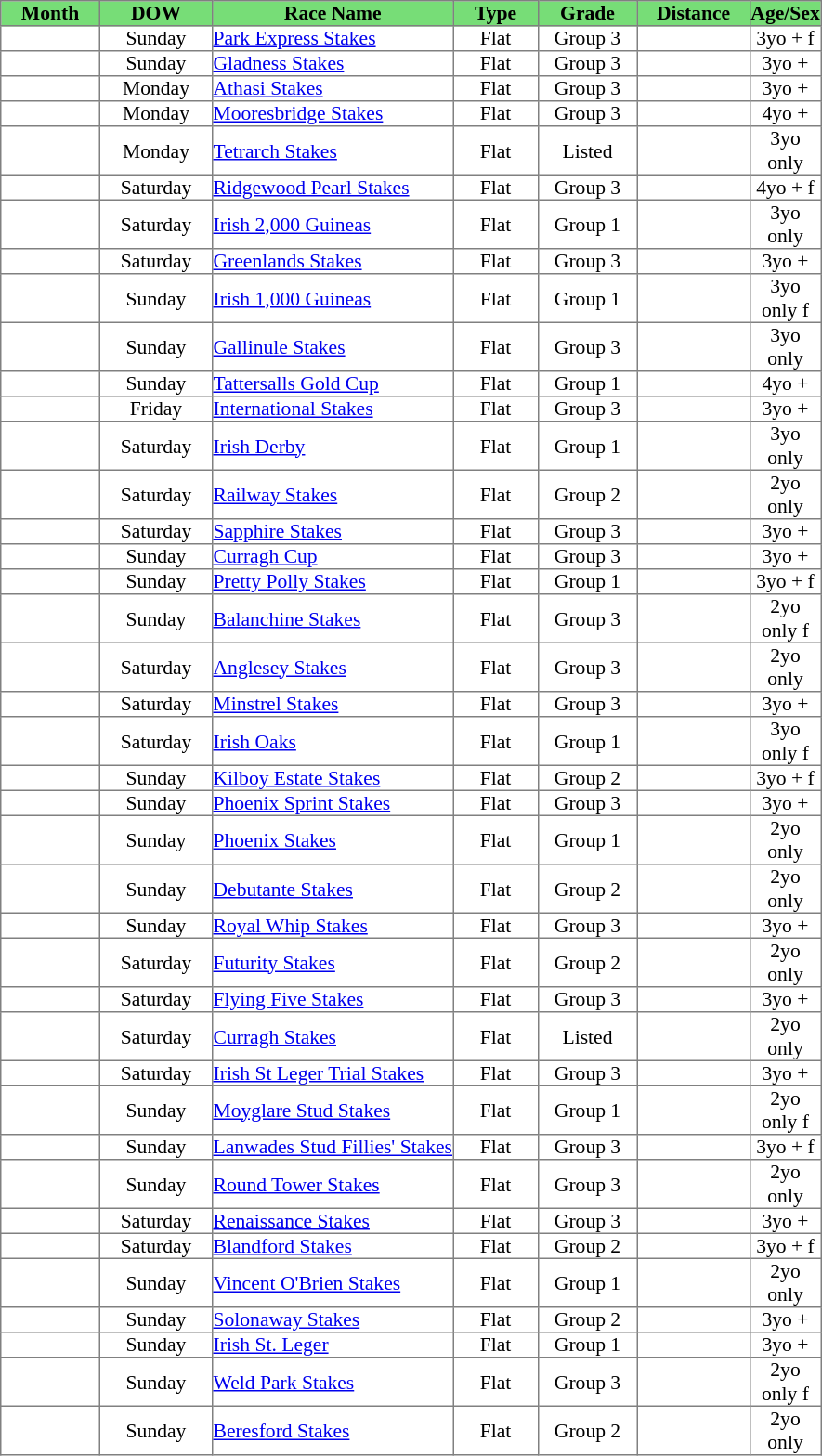<table class = "sortable" | border="1" cellpadding="0" style="border-collapse: collapse; font-size:90%">
<tr bgcolor="#77dd77" align="center">
<th style="width:70px">Month</th>
<th style="width:80px">DOW</th>
<th>Race Name</th>
<th style="width:60px">Type</th>
<th style="width:70px"><strong>Grade</strong></th>
<th style="width:80px">Distance</th>
<th style="width:50px">Age/Sex</th>
</tr>
<tr>
<td style="text-align:center"></td>
<td style="text-align:center">Sunday</td>
<td><a href='#'>Park Express Stakes</a></td>
<td style="text-align:center">Flat</td>
<td style="text-align:center">Group 3</td>
<td style="text-align:center"></td>
<td style="text-align:center">3yo + f</td>
</tr>
<tr>
<td style="text-align:center"></td>
<td style="text-align:center">Sunday</td>
<td><a href='#'>Gladness Stakes</a></td>
<td style="text-align:center">Flat</td>
<td style="text-align:center">Group 3</td>
<td style="text-align:center"></td>
<td style="text-align:center">3yo +</td>
</tr>
<tr>
<td style="text-align:center"></td>
<td style="text-align:center">Monday</td>
<td><a href='#'>Athasi Stakes</a></td>
<td style="text-align:center">Flat</td>
<td style="text-align:center">Group 3</td>
<td style="text-align:center"></td>
<td style="text-align:center">3yo +</td>
</tr>
<tr>
<td style="text-align:center"></td>
<td style="text-align:center">Monday</td>
<td><a href='#'>Mooresbridge Stakes</a></td>
<td style="text-align:center">Flat</td>
<td style="text-align:center">Group 3</td>
<td style="text-align:center"></td>
<td style="text-align:center">4yo +</td>
</tr>
<tr>
<td style="text-align:center"></td>
<td style="text-align:center">Monday</td>
<td><a href='#'>Tetrarch Stakes</a></td>
<td style="text-align:center">Flat</td>
<td style="text-align:center">Listed</td>
<td style="text-align:center"></td>
<td style="text-align:center">3yo only</td>
</tr>
<tr>
<td style="text-align:center"></td>
<td style="text-align:center">Saturday</td>
<td><a href='#'>Ridgewood Pearl Stakes</a></td>
<td style="text-align:center">Flat</td>
<td style="text-align:center">Group 3</td>
<td style="text-align:center"></td>
<td style="text-align:center">4yo + f</td>
</tr>
<tr>
<td style="text-align:center"></td>
<td style="text-align:center">Saturday</td>
<td><a href='#'>Irish 2,000 Guineas</a></td>
<td style="text-align:center">Flat</td>
<td style="text-align:center">Group 1</td>
<td style="text-align:center"></td>
<td style="text-align:center">3yo only</td>
</tr>
<tr>
<td style="text-align:center"></td>
<td style="text-align:center">Saturday</td>
<td><a href='#'>Greenlands Stakes</a></td>
<td style="text-align:center">Flat</td>
<td style="text-align:center">Group 3</td>
<td style="text-align:center"></td>
<td style="text-align:center">3yo +</td>
</tr>
<tr>
<td style="text-align:center"></td>
<td style="text-align:center">Sunday</td>
<td><a href='#'>Irish 1,000 Guineas</a></td>
<td style="text-align:center">Flat</td>
<td style="text-align:center">Group 1</td>
<td style="text-align:center"></td>
<td style="text-align:center">3yo only f</td>
</tr>
<tr>
<td style="text-align:center"></td>
<td style="text-align:center">Sunday</td>
<td><a href='#'>Gallinule Stakes</a></td>
<td style="text-align:center">Flat</td>
<td style="text-align:center">Group 3</td>
<td style="text-align:center"></td>
<td style="text-align:center">3yo only</td>
</tr>
<tr>
<td style="text-align:center"></td>
<td style="text-align:center">Sunday</td>
<td><a href='#'>Tattersalls Gold Cup</a></td>
<td style="text-align:center">Flat</td>
<td style="text-align:center">Group 1</td>
<td style="text-align:center"></td>
<td style="text-align:center">4yo +</td>
</tr>
<tr>
<td style="text-align:center"></td>
<td style="text-align:center">Friday</td>
<td><a href='#'>International Stakes</a></td>
<td style="text-align:center">Flat</td>
<td style="text-align:center">Group 3</td>
<td style="text-align:center"></td>
<td style="text-align:center">3yo +</td>
</tr>
<tr>
<td style="text-align:center"></td>
<td style="text-align:center">Saturday</td>
<td><a href='#'>Irish Derby</a></td>
<td style="text-align:center">Flat</td>
<td style="text-align:center">Group 1</td>
<td style="text-align:center"></td>
<td style="text-align:center">3yo only</td>
</tr>
<tr>
<td style="text-align:center"></td>
<td style="text-align:center">Saturday</td>
<td><a href='#'>Railway Stakes</a></td>
<td style="text-align:center">Flat</td>
<td style="text-align:center">Group 2</td>
<td style="text-align:center"></td>
<td style="text-align:center">2yo only</td>
</tr>
<tr>
<td style="text-align:center"></td>
<td style="text-align:center">Saturday</td>
<td><a href='#'>Sapphire Stakes</a></td>
<td style="text-align:center">Flat</td>
<td style="text-align:center">Group 3</td>
<td style="text-align:center"></td>
<td style="text-align:center">3yo +</td>
</tr>
<tr>
<td style="text-align:center"></td>
<td style="text-align:center">Sunday</td>
<td><a href='#'>Curragh Cup</a></td>
<td style="text-align:center">Flat</td>
<td style="text-align:center">Group 3</td>
<td style="text-align:center"></td>
<td style="text-align:center">3yo +</td>
</tr>
<tr>
<td style="text-align:center"></td>
<td style="text-align:center">Sunday</td>
<td><a href='#'>Pretty Polly Stakes</a></td>
<td style="text-align:center">Flat</td>
<td style="text-align:center">Group 1</td>
<td style="text-align:center"></td>
<td style="text-align:center">3yo + f</td>
</tr>
<tr>
<td style="text-align:center"></td>
<td style="text-align:center">Sunday</td>
<td><a href='#'>Balanchine Stakes</a></td>
<td style="text-align:center">Flat</td>
<td style="text-align:center">Group 3</td>
<td style="text-align:center"></td>
<td style="text-align:center">2yo only f</td>
</tr>
<tr>
<td style="text-align:center"></td>
<td style="text-align:center">Saturday</td>
<td><a href='#'>Anglesey Stakes</a></td>
<td style="text-align:center">Flat</td>
<td style="text-align:center">Group 3</td>
<td style="text-align:center"></td>
<td style="text-align:center">2yo only</td>
</tr>
<tr>
<td style="text-align:center"></td>
<td style="text-align:center">Saturday</td>
<td><a href='#'>Minstrel Stakes</a></td>
<td style="text-align:center">Flat</td>
<td style="text-align:center">Group 3</td>
<td style="text-align:center"></td>
<td style="text-align:center">3yo +</td>
</tr>
<tr>
<td style="text-align:center"></td>
<td style="text-align:center">Saturday</td>
<td><a href='#'>Irish Oaks</a></td>
<td style="text-align:center">Flat</td>
<td style="text-align:center">Group 1</td>
<td style="text-align:center"></td>
<td style="text-align:center">3yo only f</td>
</tr>
<tr>
<td style="text-align:center"></td>
<td style="text-align:center">Sunday</td>
<td><a href='#'>Kilboy Estate Stakes</a></td>
<td style="text-align:center">Flat</td>
<td style="text-align:center">Group 2</td>
<td style="text-align:center"></td>
<td style="text-align:center">3yo + f</td>
</tr>
<tr>
<td style="text-align:center"></td>
<td style="text-align:center">Sunday</td>
<td><a href='#'>Phoenix Sprint Stakes</a></td>
<td style="text-align:center">Flat</td>
<td style="text-align:center">Group 3</td>
<td style="text-align:center"></td>
<td style="text-align:center">3yo +</td>
</tr>
<tr>
<td style="text-align:center"></td>
<td style="text-align:center">Sunday</td>
<td><a href='#'>Phoenix Stakes</a></td>
<td style="text-align:center">Flat</td>
<td style="text-align:center">Group 1</td>
<td style="text-align:center"></td>
<td style="text-align:center">2yo only</td>
</tr>
<tr>
<td style="text-align:center"></td>
<td style="text-align:center">Sunday</td>
<td><a href='#'>Debutante Stakes</a></td>
<td style="text-align:center">Flat</td>
<td style="text-align:center">Group 2</td>
<td style="text-align:center"></td>
<td style="text-align:center">2yo only</td>
</tr>
<tr>
<td style="text-align:center"></td>
<td style="text-align:center">Sunday</td>
<td><a href='#'>Royal Whip Stakes</a></td>
<td style="text-align:center">Flat</td>
<td style="text-align:center">Group 3</td>
<td style="text-align:center"></td>
<td style="text-align:center">3yo +</td>
</tr>
<tr>
<td style="text-align:center"></td>
<td style="text-align:center">Saturday</td>
<td><a href='#'>Futurity Stakes</a></td>
<td style="text-align:center">Flat</td>
<td style="text-align:center">Group 2</td>
<td style="text-align:center"></td>
<td style="text-align:center">2yo only</td>
</tr>
<tr>
<td style="text-align:center"></td>
<td style="text-align:center">Saturday</td>
<td><a href='#'>Flying Five Stakes</a></td>
<td style="text-align:center">Flat</td>
<td style="text-align:center">Group 3</td>
<td style="text-align:center"></td>
<td style="text-align:center">3yo +</td>
</tr>
<tr>
<td style="text-align:center"></td>
<td style="text-align:center">Saturday</td>
<td><a href='#'>Curragh Stakes</a></td>
<td style="text-align:center">Flat</td>
<td style="text-align:center">Listed</td>
<td style="text-align:center"></td>
<td style="text-align:center">2yo only</td>
</tr>
<tr>
<td style="text-align:center"></td>
<td style="text-align:center">Saturday</td>
<td><a href='#'>Irish St Leger Trial Stakes</a></td>
<td style="text-align:center">Flat</td>
<td style="text-align:center">Group 3</td>
<td style="text-align:center"></td>
<td style="text-align:center">3yo +</td>
</tr>
<tr>
<td style="text-align:center"></td>
<td style="text-align:center">Sunday</td>
<td><a href='#'>Moyglare Stud Stakes</a></td>
<td style="text-align:center">Flat</td>
<td style="text-align:center">Group 1</td>
<td style="text-align:center"></td>
<td style="text-align:center">2yo only f</td>
</tr>
<tr>
<td style="text-align:center"></td>
<td style="text-align:center">Sunday</td>
<td><a href='#'>Lanwades Stud Fillies' Stakes</a></td>
<td style="text-align:center">Flat</td>
<td style="text-align:center">Group 3</td>
<td style="text-align:center"></td>
<td style="text-align:center">3yo + f</td>
</tr>
<tr>
<td style="text-align:center"></td>
<td style="text-align:center">Sunday</td>
<td><a href='#'>Round Tower Stakes</a></td>
<td style="text-align:center">Flat</td>
<td style="text-align:center">Group 3</td>
<td style="text-align:center"></td>
<td style="text-align:center">2yo only</td>
</tr>
<tr>
<td style="text-align:center"></td>
<td style="text-align:center">Saturday</td>
<td><a href='#'>Renaissance Stakes</a></td>
<td style="text-align:center">Flat</td>
<td style="text-align:center">Group 3</td>
<td style="text-align:center"></td>
<td style="text-align:center">3yo +</td>
</tr>
<tr>
<td style="text-align:center"></td>
<td style="text-align:center">Saturday</td>
<td><a href='#'>Blandford Stakes</a></td>
<td style="text-align:center">Flat</td>
<td style="text-align:center">Group 2</td>
<td style="text-align:center"></td>
<td style="text-align:center">3yo + f</td>
</tr>
<tr>
<td style="text-align:center"></td>
<td style="text-align:center">Sunday</td>
<td><a href='#'>Vincent O'Brien Stakes</a></td>
<td style="text-align:center">Flat</td>
<td style="text-align:center">Group 1</td>
<td style="text-align:center"></td>
<td style="text-align:center">2yo only</td>
</tr>
<tr>
<td style="text-align:center"></td>
<td style="text-align:center">Sunday</td>
<td><a href='#'>Solonaway Stakes</a></td>
<td style="text-align:center">Flat</td>
<td style="text-align:center">Group 2</td>
<td style="text-align:center"></td>
<td style="text-align:center">3yo +</td>
</tr>
<tr>
<td style="text-align:center"></td>
<td style="text-align:center">Sunday</td>
<td><a href='#'>Irish St. Leger</a></td>
<td style="text-align:center">Flat</td>
<td style="text-align:center">Group 1</td>
<td style="text-align:center"></td>
<td style="text-align:center">3yo +</td>
</tr>
<tr>
<td style="text-align:center"></td>
<td style="text-align:center">Sunday</td>
<td><a href='#'>Weld Park Stakes</a></td>
<td style="text-align:center">Flat</td>
<td style="text-align:center">Group 3</td>
<td style="text-align:center"></td>
<td style="text-align:center">2yo only f</td>
</tr>
<tr>
<td style="text-align:center"></td>
<td style="text-align:center">Sunday</td>
<td><a href='#'>Beresford Stakes</a></td>
<td style="text-align:center">Flat</td>
<td style="text-align:center">Group 2</td>
<td style="text-align:center"></td>
<td style="text-align:center">2yo only</td>
</tr>
</table>
